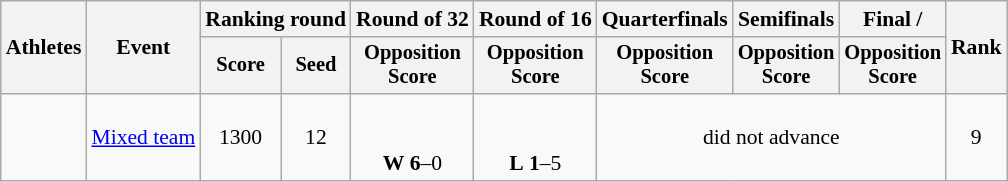<table class="wikitable" style="font-size:90%;">
<tr>
<th rowspan="2">Athletes</th>
<th rowspan="2">Event</th>
<th colspan="2">Ranking round</th>
<th>Round of 32</th>
<th>Round of 16</th>
<th>Quarterfinals</th>
<th>Semifinals</th>
<th>Final / </th>
<th rowspan=2>Rank</th>
</tr>
<tr style="font-size:95%">
<th>Score</th>
<th>Seed</th>
<th>Opposition<br>Score</th>
<th>Opposition<br>Score</th>
<th>Opposition<br>Score</th>
<th>Opposition<br>Score</th>
<th>Opposition<br>Score</th>
</tr>
<tr align=center>
<td align=left><br></td>
<td><a href='#'>Mixed team</a></td>
<td>1300</td>
<td>12</td>
<td><br><br><strong>W</strong> <strong>6</strong>–0</td>
<td><br><br><strong>L</strong> <strong>1</strong>–5</td>
<td colspan=3>did not advance</td>
<td>9</td>
</tr>
</table>
